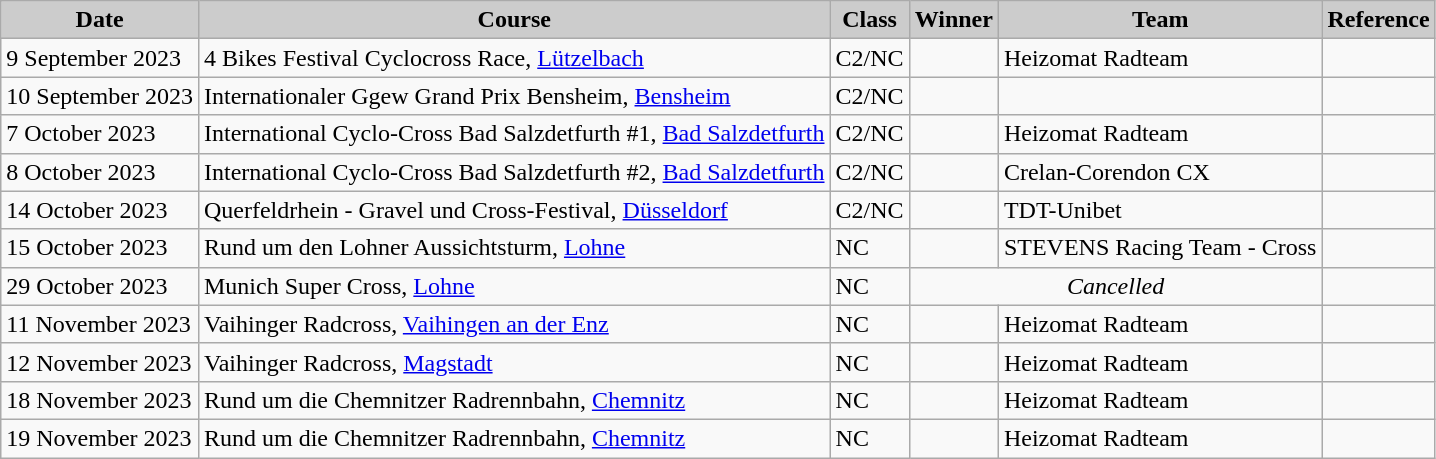<table class="wikitable sortable alternance ">
<tr>
<th scope="col" style="background-color:#CCCCCC;">Date</th>
<th scope="col" style="background-color:#CCCCCC;">Course</th>
<th scope="col" style="background-color:#CCCCCC;">Class</th>
<th scope="col" style="background-color:#CCCCCC;">Winner</th>
<th scope="col" style="background-color:#CCCCCC;">Team</th>
<th scope="col" style="background-color:#CCCCCC;">Reference</th>
</tr>
<tr>
<td>9 September 2023</td>
<td> 4 Bikes Festival Cyclocross Race, <a href='#'>Lützelbach</a></td>
<td>C2/NC</td>
<td></td>
<td>Heizomat Radteam</td>
<td></td>
</tr>
<tr>
<td>10 September 2023</td>
<td> Internationaler Ggew Grand Prix Bensheim, <a href='#'>Bensheim</a></td>
<td>C2/NC</td>
<td></td>
<td></td>
<td></td>
</tr>
<tr>
<td>7 October 2023</td>
<td> International Cyclo-Cross Bad Salzdetfurth #1, <a href='#'>Bad Salzdetfurth</a></td>
<td>C2/NC</td>
<td></td>
<td>Heizomat Radteam</td>
<td></td>
</tr>
<tr>
<td>8 October 2023</td>
<td> International Cyclo-Cross Bad Salzdetfurth #2, <a href='#'>Bad Salzdetfurth</a></td>
<td>C2/NC</td>
<td></td>
<td>Crelan-Corendon CX</td>
<td></td>
</tr>
<tr>
<td>14 October 2023</td>
<td> Querfeldrhein - Gravel und Cross-Festival, <a href='#'>Düsseldorf</a></td>
<td>C2/NC</td>
<td></td>
<td>TDT-Unibet</td>
<td></td>
</tr>
<tr>
<td>15 October 2023</td>
<td> Rund um den Lohner Aussichtsturm, <a href='#'>Lohne</a></td>
<td>NC</td>
<td></td>
<td>STEVENS Racing Team - Cross</td>
<td></td>
</tr>
<tr>
<td>29 October 2023</td>
<td> Munich Super Cross, <a href='#'>Lohne</a></td>
<td>NC</td>
<td align=center colspan="2"><em>Cancelled</em></td>
<td></td>
</tr>
<tr>
<td>11 November 2023</td>
<td> Vaihinger Radcross, <a href='#'>Vaihingen an der Enz</a></td>
<td>NC</td>
<td></td>
<td>Heizomat Radteam</td>
<td></td>
</tr>
<tr>
<td>12 November 2023</td>
<td> Vaihinger Radcross, <a href='#'>Magstadt</a></td>
<td>NC</td>
<td></td>
<td>Heizomat Radteam</td>
<td></td>
</tr>
<tr>
<td>18 November 2023</td>
<td> Rund um die Chemnitzer Radrennbahn, <a href='#'>Chemnitz</a></td>
<td>NC</td>
<td></td>
<td>Heizomat Radteam</td>
<td></td>
</tr>
<tr>
<td>19 November 2023</td>
<td> Rund um die Chemnitzer Radrennbahn, <a href='#'>Chemnitz</a></td>
<td>NC</td>
<td></td>
<td>Heizomat Radteam</td>
<td></td>
</tr>
</table>
